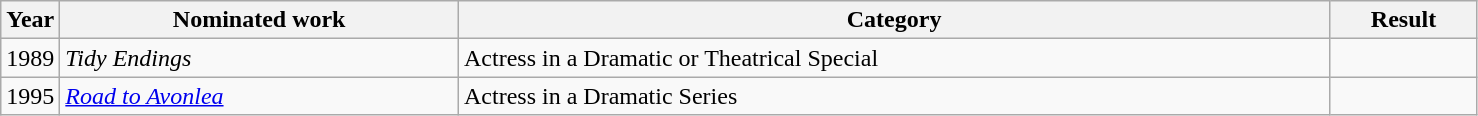<table class=wikitable>
<tr>
<th width=4%>Year</th>
<th width=27%>Nominated work</th>
<th width=59%>Category</th>
<th width=10%>Result</th>
</tr>
<tr>
<td>1989</td>
<td><em>Tidy Endings</em></td>
<td>Actress in a Dramatic or Theatrical Special</td>
<td></td>
</tr>
<tr>
<td>1995</td>
<td><em><a href='#'>Road to Avonlea</a></em></td>
<td>Actress in a Dramatic Series</td>
<td></td>
</tr>
</table>
